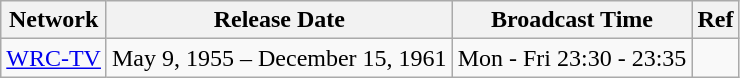<table class="wikitable">
<tr>
<th>Network</th>
<th>Release Date</th>
<th>Broadcast Time</th>
<th>Ref</th>
</tr>
<tr>
<td><a href='#'>WRC-TV</a></td>
<td>May 9, 1955 – December 15, 1961</td>
<td>Mon - Fri 23:30 - 23:35</td>
<td></td>
</tr>
</table>
